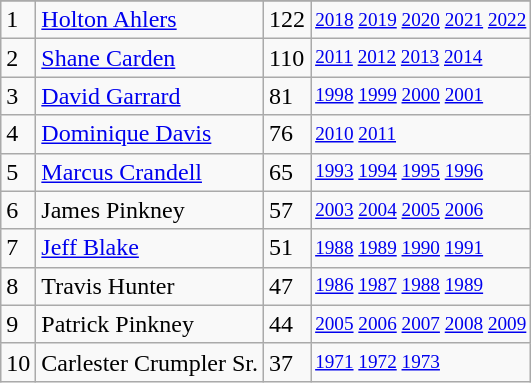<table class="wikitable">
<tr>
</tr>
<tr>
<td>1</td>
<td><a href='#'>Holton Ahlers</a></td>
<td><abbr>122</abbr></td>
<td style="font-size:80%;"><a href='#'>2018</a> <a href='#'>2019</a> <a href='#'>2020</a> <a href='#'>2021</a> <a href='#'>2022</a></td>
</tr>
<tr>
<td>2</td>
<td><a href='#'>Shane Carden</a></td>
<td><abbr>110</abbr></td>
<td style="font-size:80%;"><a href='#'>2011</a> <a href='#'>2012</a> <a href='#'>2013</a> <a href='#'>2014</a></td>
</tr>
<tr>
<td>3</td>
<td><a href='#'>David Garrard</a></td>
<td><abbr>81</abbr></td>
<td style="font-size:80%;"><a href='#'>1998</a> <a href='#'>1999</a> <a href='#'>2000</a> <a href='#'>2001</a></td>
</tr>
<tr>
<td>4</td>
<td><a href='#'>Dominique Davis</a></td>
<td><abbr>76</abbr></td>
<td style="font-size:80%;"><a href='#'>2010</a> <a href='#'>2011</a></td>
</tr>
<tr>
<td>5</td>
<td><a href='#'>Marcus Crandell</a></td>
<td><abbr>65</abbr></td>
<td style="font-size:80%;"><a href='#'>1993</a> <a href='#'>1994</a> <a href='#'>1995</a> <a href='#'>1996</a></td>
</tr>
<tr>
<td>6</td>
<td>James Pinkney</td>
<td><abbr>57</abbr></td>
<td style="font-size:80%;"><a href='#'>2003</a> <a href='#'>2004</a> <a href='#'>2005</a> <a href='#'>2006</a></td>
</tr>
<tr>
<td>7</td>
<td><a href='#'>Jeff Blake</a></td>
<td><abbr>51</abbr></td>
<td style="font-size:80%;"><a href='#'>1988</a> <a href='#'>1989</a> <a href='#'>1990</a> <a href='#'>1991</a></td>
</tr>
<tr>
<td>8</td>
<td>Travis Hunter</td>
<td><abbr>47</abbr></td>
<td style="font-size:80%;"><a href='#'>1986</a> <a href='#'>1987</a> <a href='#'>1988</a> <a href='#'>1989</a></td>
</tr>
<tr>
<td>9</td>
<td>Patrick Pinkney</td>
<td><abbr>44</abbr></td>
<td style="font-size:80%;"><a href='#'>2005</a> <a href='#'>2006</a> <a href='#'>2007</a> <a href='#'>2008</a> <a href='#'>2009</a></td>
</tr>
<tr>
<td>10</td>
<td>Carlester Crumpler Sr.</td>
<td><abbr>37</abbr></td>
<td style="font-size:80%;"><a href='#'>1971</a> <a href='#'>1972</a> <a href='#'>1973</a></td>
</tr>
</table>
